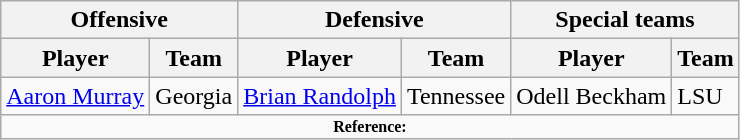<table class="wikitable" border="1">
<tr>
<th colspan="2">Offensive</th>
<th colspan="2">Defensive</th>
<th colspan="2">Special teams</th>
</tr>
<tr>
<th>Player</th>
<th>Team</th>
<th>Player</th>
<th>Team</th>
<th>Player</th>
<th>Team</th>
</tr>
<tr>
<td><a href='#'>Aaron Murray</a></td>
<td>Georgia</td>
<td><a href='#'>Brian Randolph</a></td>
<td>Tennessee</td>
<td>Odell Beckham</td>
<td>LSU</td>
</tr>
<tr>
<td colspan="6" style="font-size: 8pt" align="center"><strong>Reference:</strong></td>
</tr>
</table>
